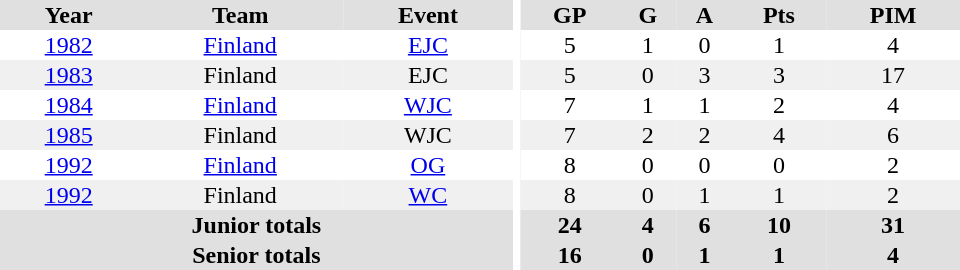<table border="0" cellpadding="1" cellspacing="0" ID="Table3" style="text-align:center; width:40em">
<tr ALIGN="center" bgcolor="#e0e0e0">
<th>Year</th>
<th>Team</th>
<th>Event</th>
<th rowspan="99" bgcolor="#ffffff"></th>
<th>GP</th>
<th>G</th>
<th>A</th>
<th>Pts</th>
<th>PIM</th>
</tr>
<tr>
<td><a href='#'>1982</a></td>
<td><a href='#'>Finland</a></td>
<td><a href='#'>EJC</a></td>
<td>5</td>
<td>1</td>
<td>0</td>
<td>1</td>
<td>4</td>
</tr>
<tr bgcolor="#f0f0f0">
<td><a href='#'>1983</a></td>
<td>Finland</td>
<td>EJC</td>
<td>5</td>
<td>0</td>
<td>3</td>
<td>3</td>
<td>17</td>
</tr>
<tr>
<td><a href='#'>1984</a></td>
<td><a href='#'>Finland</a></td>
<td><a href='#'>WJC</a></td>
<td>7</td>
<td>1</td>
<td>1</td>
<td>2</td>
<td>4</td>
</tr>
<tr bgcolor="#f0f0f0">
<td><a href='#'>1985</a></td>
<td>Finland</td>
<td>WJC</td>
<td>7</td>
<td>2</td>
<td>2</td>
<td>4</td>
<td>6</td>
</tr>
<tr>
<td><a href='#'>1992</a></td>
<td><a href='#'>Finland</a></td>
<td><a href='#'>OG</a></td>
<td>8</td>
<td>0</td>
<td>0</td>
<td>0</td>
<td>2</td>
</tr>
<tr bgcolor="#f0f0f0">
<td><a href='#'>1992</a></td>
<td>Finland</td>
<td><a href='#'>WC</a></td>
<td>8</td>
<td>0</td>
<td>1</td>
<td>1</td>
<td>2</td>
</tr>
<tr bgcolor="#e0e0e0">
<th colspan="3">Junior totals</th>
<th>24</th>
<th>4</th>
<th>6</th>
<th>10</th>
<th>31</th>
</tr>
<tr bgcolor="#e0e0e0">
<th colspan="3">Senior totals</th>
<th>16</th>
<th>0</th>
<th>1</th>
<th>1</th>
<th>4</th>
</tr>
</table>
